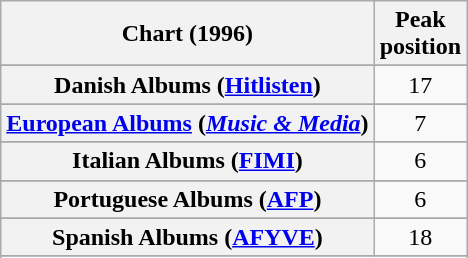<table class="wikitable sortable plainrowheaders" style="text-align:center">
<tr>
<th scope="col">Chart (1996)</th>
<th scope="col">Peak<br>position</th>
</tr>
<tr>
</tr>
<tr>
</tr>
<tr>
</tr>
<tr>
</tr>
<tr>
</tr>
<tr>
<th scope="row">Danish Albums (<a href='#'>Hitlisten</a>)</th>
<td>17</td>
</tr>
<tr>
</tr>
<tr>
<th scope="row"><a href='#'>European Albums</a> (<em><a href='#'>Music & Media</a></em>)</th>
<td>7</td>
</tr>
<tr>
</tr>
<tr>
</tr>
<tr>
</tr>
<tr>
</tr>
<tr>
<th scope="row">Italian Albums (<a href='#'>FIMI</a>)</th>
<td>6</td>
</tr>
<tr>
</tr>
<tr>
</tr>
<tr>
<th scope="row">Portuguese Albums (<a href='#'>AFP</a>)</th>
<td>6</td>
</tr>
<tr>
</tr>
<tr>
<th scope="row">Spanish Albums (<a href='#'>AFYVE</a>)</th>
<td>18</td>
</tr>
<tr>
</tr>
<tr>
</tr>
<tr>
</tr>
<tr>
</tr>
</table>
